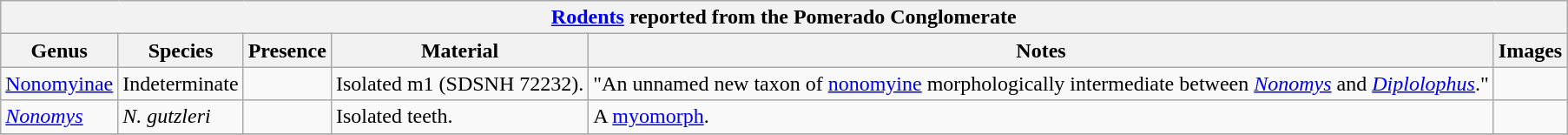<table class="wikitable" align="center">
<tr>
<th colspan="6" align="center"><strong><a href='#'>Rodents</a> reported from the Pomerado Conglomerate</strong></th>
</tr>
<tr>
<th>Genus</th>
<th>Species</th>
<th>Presence</th>
<th><strong>Material</strong></th>
<th>Notes</th>
<th>Images</th>
</tr>
<tr>
<td><a href='#'>Nonomyinae</a></td>
<td>Indeterminate</td>
<td></td>
<td>Isolated m1 (SDSNH 72232).</td>
<td>"An unnamed new taxon of <a href='#'>nonomyine</a> morphologically intermediate between <em><a href='#'>Nonomys</a></em> and <em><a href='#'>Diplolophus</a></em>."</td>
<td></td>
</tr>
<tr>
<td><em><a href='#'>Nonomys</a></em></td>
<td><em>N. gutzleri</em></td>
<td></td>
<td>Isolated teeth.</td>
<td>A <a href='#'>myomorph</a>.</td>
<td></td>
</tr>
<tr>
</tr>
</table>
